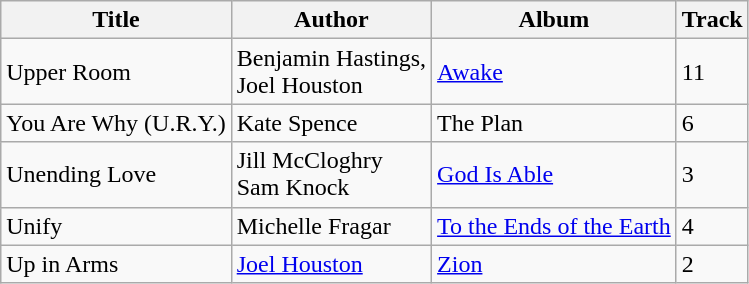<table class="wikitable">
<tr>
<th>Title</th>
<th>Author</th>
<th>Album</th>
<th>Track</th>
</tr>
<tr>
<td>Upper Room</td>
<td>Benjamin Hastings,<br>Joel Houston</td>
<td><a href='#'>Awake</a></td>
<td>11</td>
</tr>
<tr>
<td>You Are Why (U.R.Y.)</td>
<td>Kate Spence</td>
<td>The Plan</td>
<td>6</td>
</tr>
<tr>
<td>Unending Love</td>
<td>Jill McCloghry <br> Sam Knock</td>
<td><a href='#'>God Is Able</a></td>
<td>3</td>
</tr>
<tr>
<td>Unify</td>
<td>Michelle Fragar</td>
<td><a href='#'>To the Ends of the Earth</a></td>
<td>4</td>
</tr>
<tr>
<td>Up in Arms</td>
<td><a href='#'>Joel Houston</a></td>
<td><a href='#'>Zion</a></td>
<td>2</td>
</tr>
</table>
